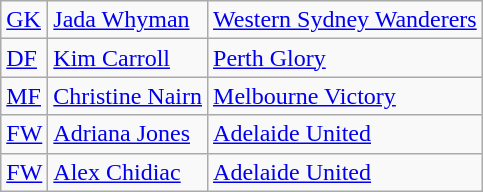<table class="wikitable">
<tr>
<td><a href='#'>GK</a></td>
<td> <a href='#'>Jada Whyman</a></td>
<td><a href='#'>Western Sydney Wanderers</a></td>
</tr>
<tr>
<td><a href='#'>DF</a></td>
<td> <a href='#'>Kim Carroll</a></td>
<td><a href='#'>Perth Glory</a></td>
</tr>
<tr>
<td><a href='#'>MF</a></td>
<td> <a href='#'>Christine Nairn</a></td>
<td><a href='#'>Melbourne Victory</a></td>
</tr>
<tr>
<td><a href='#'>FW</a></td>
<td> <a href='#'>Adriana Jones</a></td>
<td><a href='#'>Adelaide United</a></td>
</tr>
<tr>
<td><a href='#'>FW</a></td>
<td> <a href='#'>Alex Chidiac</a></td>
<td><a href='#'>Adelaide United</a></td>
</tr>
</table>
